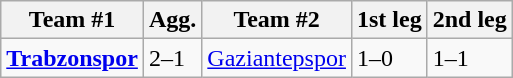<table class="wikitable">
<tr>
<th>Team #1</th>
<th>Agg.</th>
<th>Team #2</th>
<th>1st leg</th>
<th>2nd leg</th>
</tr>
<tr>
<td><strong><a href='#'>Trabzonspor</a></strong></td>
<td>2–1</td>
<td><a href='#'>Gaziantepspor</a></td>
<td>1–0</td>
<td>1–1</td>
</tr>
</table>
